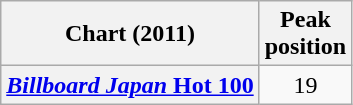<table class="wikitable sortable plainrowheaders">
<tr>
<th scope="col">Chart (2011)</th>
<th scope="col">Peak<br>position</th>
</tr>
<tr>
<th scope="row"><a href='#'><em>Billboard Japan</em> Hot 100</a></th>
<td align="center">19</td>
</tr>
</table>
